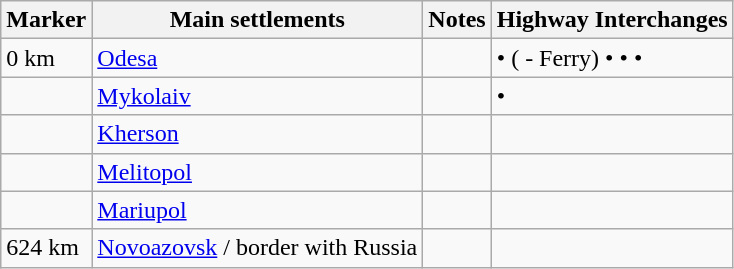<table class="wikitable" style="margin-left:0.5em;">
<tr>
<th>Marker</th>
<th>Main settlements</th>
<th>Notes</th>
<th>Highway Interchanges</th>
</tr>
<tr>
<td>0 km</td>
<td><a href='#'>Odesa</a></td>
<td></td>
<td> • ( - Ferry) •  •  • </td>
</tr>
<tr>
<td></td>
<td><a href='#'>Mykolaiv</a></td>
<td></td>
<td> • </td>
</tr>
<tr>
<td></td>
<td><a href='#'>Kherson</a></td>
<td></td>
<td></td>
</tr>
<tr>
<td></td>
<td><a href='#'>Melitopol</a></td>
<td></td>
<td></td>
</tr>
<tr>
<td></td>
<td><a href='#'>Mariupol</a></td>
<td></td>
<td></td>
</tr>
<tr>
<td>624 km</td>
<td><a href='#'>Novoazovsk</a> / border with Russia</td>
<td></td>
<td></td>
</tr>
</table>
